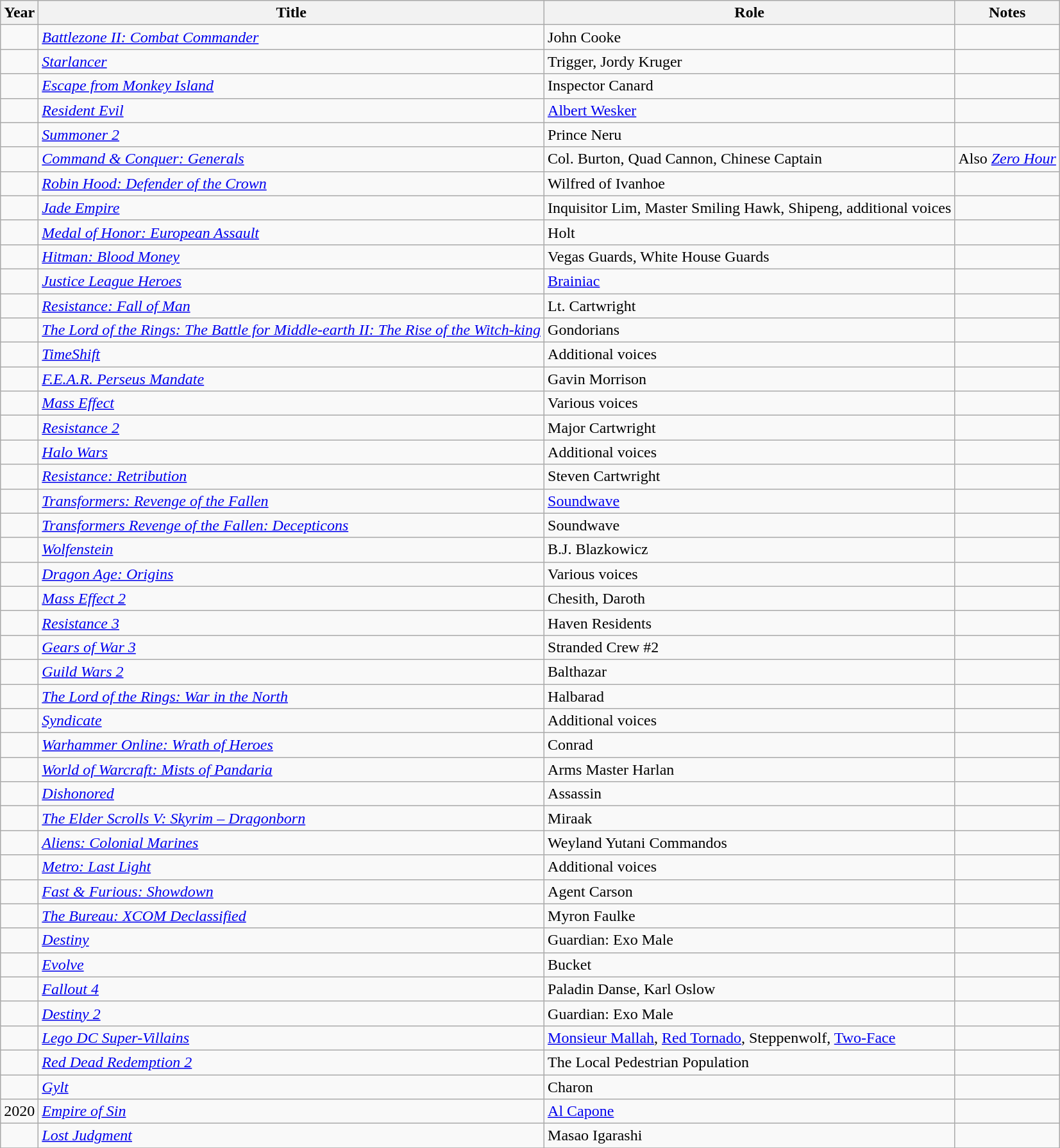<table class="wikitable sortable">
<tr>
<th>Year</th>
<th>Title</th>
<th>Role</th>
<th>Notes</th>
</tr>
<tr>
<td></td>
<td><em><a href='#'>Battlezone II: Combat Commander</a></em></td>
<td>John Cooke</td>
<td></td>
</tr>
<tr>
<td></td>
<td><em><a href='#'>Starlancer</a></em></td>
<td>Trigger, Jordy Kruger</td>
<td></td>
</tr>
<tr>
<td></td>
<td><em><a href='#'>Escape from Monkey Island</a></em></td>
<td>Inspector Canard</td>
<td></td>
</tr>
<tr>
<td></td>
<td><em><a href='#'>Resident Evil</a></em></td>
<td><a href='#'>Albert Wesker</a></td>
<td></td>
</tr>
<tr>
<td></td>
<td><em><a href='#'>Summoner 2</a></em></td>
<td>Prince Neru</td>
<td></td>
</tr>
<tr>
<td></td>
<td><em><a href='#'>Command & Conquer: Generals</a></em></td>
<td>Col. Burton, Quad Cannon, Chinese Captain</td>
<td>Also <em><a href='#'>Zero Hour</a></em></td>
</tr>
<tr>
<td></td>
<td><em><a href='#'>Robin Hood: Defender of the Crown</a></em></td>
<td>Wilfred of Ivanhoe</td>
<td></td>
</tr>
<tr>
<td></td>
<td><em><a href='#'>Jade Empire</a></em></td>
<td>Inquisitor Lim, Master Smiling Hawk, Shipeng, additional voices</td>
<td></td>
</tr>
<tr>
<td></td>
<td><em><a href='#'>Medal of Honor: European Assault</a></em></td>
<td>Holt</td>
<td></td>
</tr>
<tr>
<td></td>
<td><em><a href='#'>Hitman: Blood Money</a></em></td>
<td>Vegas Guards, White House Guards</td>
<td></td>
</tr>
<tr>
<td></td>
<td><em><a href='#'>Justice League Heroes</a></em></td>
<td><a href='#'>Brainiac</a></td>
<td></td>
</tr>
<tr>
<td></td>
<td><em><a href='#'>Resistance: Fall of Man</a></em></td>
<td>Lt. Cartwright</td>
<td></td>
</tr>
<tr>
<td></td>
<td><em><a href='#'>The Lord of the Rings: The Battle for Middle-earth II: The Rise of the Witch-king</a></em></td>
<td>Gondorians</td>
<td></td>
</tr>
<tr>
<td></td>
<td><em><a href='#'>TimeShift</a></em></td>
<td>Additional voices</td>
<td></td>
</tr>
<tr>
<td></td>
<td><em><a href='#'>F.E.A.R. Perseus Mandate</a></em></td>
<td>Gavin Morrison</td>
<td></td>
</tr>
<tr>
<td></td>
<td><em><a href='#'>Mass Effect</a></em></td>
<td>Various voices</td>
<td></td>
</tr>
<tr>
<td></td>
<td><em><a href='#'>Resistance 2</a></em></td>
<td>Major Cartwright</td>
<td></td>
</tr>
<tr>
<td></td>
<td><em><a href='#'>Halo Wars</a></em></td>
<td>Additional voices</td>
<td></td>
</tr>
<tr>
<td></td>
<td><em><a href='#'>Resistance: Retribution</a></em></td>
<td>Steven Cartwright</td>
<td></td>
</tr>
<tr>
<td></td>
<td><em><a href='#'>Transformers: Revenge of the Fallen</a></em></td>
<td><a href='#'>Soundwave</a></td>
<td></td>
</tr>
<tr>
<td></td>
<td><em><a href='#'>Transformers Revenge of the Fallen: Decepticons</a></em></td>
<td>Soundwave</td>
<td></td>
</tr>
<tr>
<td></td>
<td><em><a href='#'>Wolfenstein</a></em></td>
<td>B.J. Blazkowicz</td>
<td></td>
</tr>
<tr>
<td></td>
<td><em><a href='#'>Dragon Age: Origins</a></em></td>
<td>Various voices</td>
<td></td>
</tr>
<tr>
<td></td>
<td><em><a href='#'>Mass Effect 2</a></em></td>
<td>Chesith, Daroth</td>
<td></td>
</tr>
<tr>
<td></td>
<td><em><a href='#'>Resistance 3</a></em></td>
<td>Haven Residents</td>
<td></td>
</tr>
<tr>
<td></td>
<td><em><a href='#'>Gears of War 3</a></em></td>
<td>Stranded Crew #2</td>
<td></td>
</tr>
<tr>
<td></td>
<td><em><a href='#'>Guild Wars 2</a></em></td>
<td>Balthazar</td>
<td></td>
</tr>
<tr>
<td></td>
<td><em><a href='#'>The Lord of the Rings: War in the North</a></em></td>
<td>Halbarad</td>
<td></td>
</tr>
<tr>
<td></td>
<td><em><a href='#'>Syndicate</a></em></td>
<td>Additional voices</td>
<td></td>
</tr>
<tr>
<td></td>
<td><em><a href='#'>Warhammer Online: Wrath of Heroes</a></em></td>
<td>Conrad</td>
<td></td>
</tr>
<tr>
<td></td>
<td><em><a href='#'>World of Warcraft: Mists of Pandaria</a></em></td>
<td>Arms Master Harlan</td>
<td></td>
</tr>
<tr>
<td></td>
<td><em><a href='#'>Dishonored</a></em></td>
<td>Assassin</td>
<td></td>
</tr>
<tr>
<td></td>
<td><em><a href='#'>The Elder Scrolls V: Skyrim – Dragonborn</a></em></td>
<td>Miraak</td>
<td></td>
</tr>
<tr>
<td></td>
<td><em><a href='#'>Aliens: Colonial Marines</a></em></td>
<td>Weyland Yutani Commandos</td>
<td></td>
</tr>
<tr>
<td></td>
<td><em><a href='#'>Metro: Last Light</a></em></td>
<td>Additional voices</td>
<td></td>
</tr>
<tr>
<td></td>
<td><em><a href='#'>Fast & Furious: Showdown</a></em></td>
<td>Agent Carson</td>
<td></td>
</tr>
<tr>
<td></td>
<td><em><a href='#'>The Bureau: XCOM Declassified</a></em></td>
<td>Myron Faulke</td>
<td></td>
</tr>
<tr>
<td></td>
<td><em><a href='#'>Destiny</a></em></td>
<td>Guardian: Exo Male</td>
<td></td>
</tr>
<tr>
<td></td>
<td><em><a href='#'>Evolve</a></em></td>
<td>Bucket</td>
<td></td>
</tr>
<tr>
<td></td>
<td><em><a href='#'>Fallout 4</a></em></td>
<td>Paladin Danse, Karl Oslow</td>
<td></td>
</tr>
<tr>
<td></td>
<td><em><a href='#'>Destiny 2</a></em></td>
<td>Guardian: Exo Male</td>
<td></td>
</tr>
<tr>
<td></td>
<td><em><a href='#'>Lego DC Super-Villains</a></em></td>
<td><a href='#'>Monsieur Mallah</a>, <a href='#'>Red Tornado</a>, Steppenwolf, <a href='#'>Two-Face</a></td>
<td></td>
</tr>
<tr>
<td></td>
<td><em><a href='#'>Red Dead Redemption 2</a></em></td>
<td>The Local Pedestrian Population</td>
<td></td>
</tr>
<tr>
<td></td>
<td><em><a href='#'>Gylt</a></em></td>
<td>Charon</td>
<td></td>
</tr>
<tr>
<td>2020</td>
<td><em><a href='#'>Empire of Sin</a></em></td>
<td><a href='#'>Al Capone</a></td>
<td></td>
</tr>
<tr>
<td></td>
<td><em><a href='#'>Lost Judgment</a></em></td>
<td>Masao Igarashi</td>
<td></td>
</tr>
<tr>
</tr>
</table>
